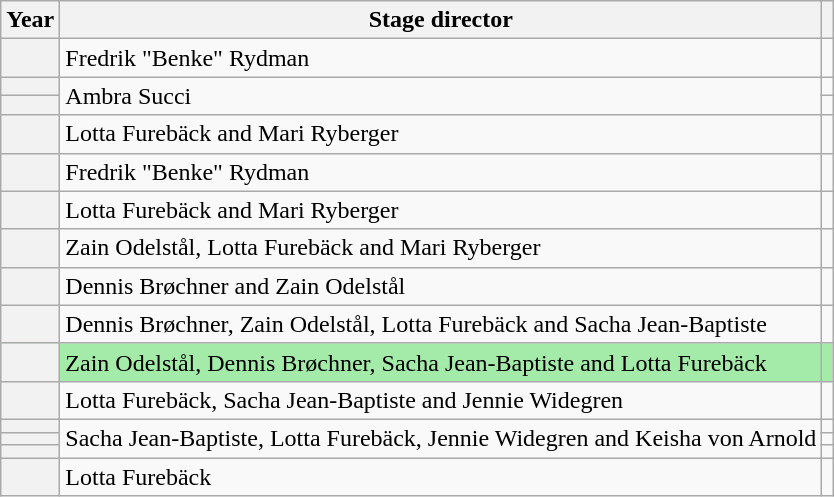<table class="wikitable plainrowheaders">
<tr>
<th>Year</th>
<th>Stage director</th>
<th></th>
</tr>
<tr>
<th scope="row"></th>
<td>Fredrik "Benke" Rydman</td>
<td></td>
</tr>
<tr>
<th scope="row"></th>
<td rowspan=2>Ambra Succi</td>
<td></td>
</tr>
<tr>
<th scope="row"></th>
<td></td>
</tr>
<tr>
<th scope="row"></th>
<td>Lotta Furebäck and Mari Ryberger</td>
<td></td>
</tr>
<tr>
<th scope="row"></th>
<td>Fredrik "Benke" Rydman</td>
<td></td>
</tr>
<tr>
<th scope="row"></th>
<td>Lotta Furebäck and Mari Ryberger</td>
<td></td>
</tr>
<tr>
<th scope="row"></th>
<td>Zain Odelstål, Lotta Furebäck and Mari Ryberger</td>
<td></td>
</tr>
<tr>
<th scope="row"></th>
<td>Dennis Brøchner and Zain Odelstål</td>
<td></td>
</tr>
<tr>
<th scope="row"></th>
<td>Dennis Brøchner, Zain Odelstål, Lotta Furebäck and Sacha Jean-Baptiste</td>
<td></td>
</tr>
<tr bgcolor="#A4EAA9">
<th scope="row"></th>
<td>Zain Odelstål, Dennis Brøchner, Sacha Jean-Baptiste and Lotta Furebäck</td>
<td></td>
</tr>
<tr>
<th scope="row"></th>
<td>Lotta Furebäck, Sacha Jean-Baptiste and Jennie Widegren</td>
<td></td>
</tr>
<tr>
<th scope="row"></th>
<td rowspan="3">Sacha Jean-Baptiste, Lotta Furebäck, Jennie Widegren and Keisha von Arnold</td>
<td></td>
</tr>
<tr>
<th scope="row"></th>
<td></td>
</tr>
<tr>
<th scope="row"></th>
<td></td>
</tr>
<tr>
<th scope="row"></th>
<td>Lotta Furebäck</td>
<td></td>
</tr>
</table>
